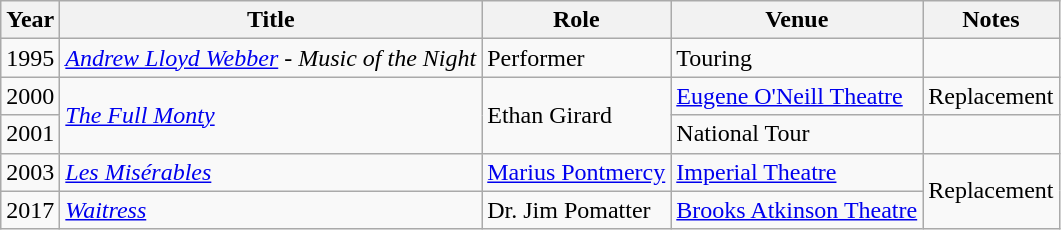<table class="wikitable sortable plainrowheaders">
<tr>
<th scope="col">Year</th>
<th scope="col">Title</th>
<th scope="col">Role</th>
<th class="unsortable" scope="col">Venue</th>
<th class="unsortable" scope="col">Notes</th>
</tr>
<tr>
<td>1995</td>
<td><em><a href='#'>Andrew Lloyd Webber</a> - Music of the Night</em></td>
<td>Performer</td>
<td>Touring</td>
<td></td>
</tr>
<tr>
<td>2000</td>
<td rowspan="2" data-sort-value="Full Monty, The"><em><a href='#'>The Full Monty</a></em></td>
<td rowspan="2">Ethan Girard</td>
<td><a href='#'>Eugene O'Neill Theatre</a></td>
<td>Replacement</td>
</tr>
<tr>
<td>2001</td>
<td>National Tour</td>
<td></td>
</tr>
<tr>
<td>2003</td>
<td><em><a href='#'>Les Misérables</a></em></td>
<td><a href='#'>Marius Pontmercy</a></td>
<td><a href='#'>Imperial Theatre</a></td>
<td rowspan=2>Replacement</td>
</tr>
<tr>
<td>2017</td>
<td><a href='#'><em>Waitress</em></a></td>
<td>Dr. Jim Pomatter</td>
<td><a href='#'>Brooks Atkinson Theatre</a></td>
</tr>
</table>
